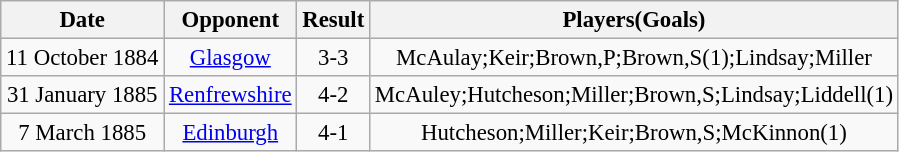<table class="wikitable sortable" style="font-size:95%; text-align:center">
<tr>
<th>Date</th>
<th>Opponent</th>
<th>Result</th>
<th>Players(Goals)</th>
</tr>
<tr>
<td>11 October 1884</td>
<td><a href='#'>Glasgow</a></td>
<td>3-3</td>
<td>McAulay;Keir;Brown,P;Brown,S(1);Lindsay;Miller</td>
</tr>
<tr>
<td>31 January 1885</td>
<td><a href='#'>Renfrewshire</a></td>
<td>4-2</td>
<td>McAuley;Hutcheson;Miller;Brown,S;Lindsay;Liddell(1)</td>
</tr>
<tr>
<td>7 March 1885</td>
<td><a href='#'>Edinburgh</a></td>
<td>4-1</td>
<td>Hutcheson;Miller;Keir;Brown,S;McKinnon(1)</td>
</tr>
</table>
